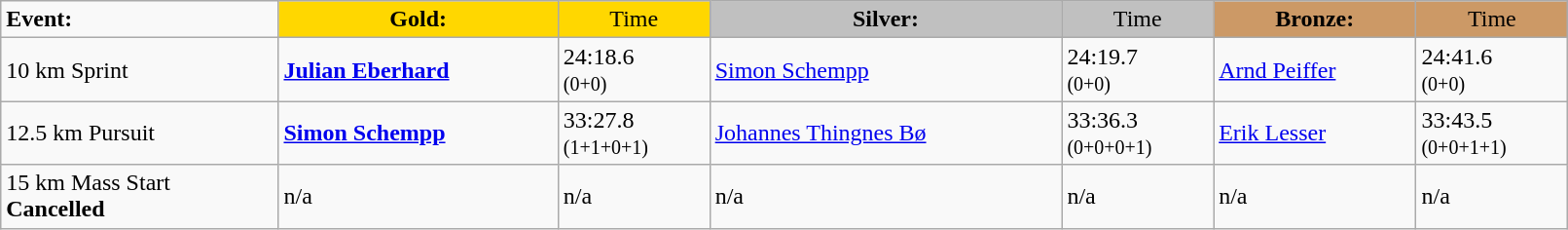<table class="wikitable" width=85%>
<tr>
<td><strong>Event:</strong></td>
<td style="text-align:center;background-color:gold;"><strong>Gold:</strong></td>
<td style="text-align:center;background-color:gold;">Time</td>
<td style="text-align:center;background-color:silver;"><strong>Silver:</strong></td>
<td style="text-align:center;background-color:silver;">Time</td>
<td style="text-align:center;background-color:#CC9966;"><strong>Bronze:</strong></td>
<td style="text-align:center;background-color:#CC9966;">Time</td>
</tr>
<tr>
<td>10 km Sprint<br></td>
<td><strong><a href='#'>Julian Eberhard</a></strong><br><small></small></td>
<td>24:18.6<br><small>(0+0)</small></td>
<td><a href='#'>Simon Schempp</a><br><small></small></td>
<td>24:19.7<br><small>(0+0)</small></td>
<td><a href='#'>Arnd Peiffer</a><br><small></small></td>
<td>24:41.6<br><small>(0+0)</small></td>
</tr>
<tr>
<td>12.5 km Pursuit<br></td>
<td><strong><a href='#'>Simon Schempp</a></strong><br><small></small></td>
<td>33:27.8<br><small>(1+1+0+1)</small></td>
<td><a href='#'>Johannes Thingnes Bø</a><br><small></small></td>
<td>33:36.3<br><small>(0+0+0+1)</small></td>
<td><a href='#'>Erik Lesser</a><br><small></small></td>
<td>33:43.5<br><small>(0+0+1+1)</small></td>
</tr>
<tr>
<td>15 km Mass Start<br><strong>Cancelled</strong></td>
<td>n/a</td>
<td>n/a</td>
<td>n/a</td>
<td>n/a</td>
<td>n/a</td>
<td>n/a</td>
</tr>
</table>
